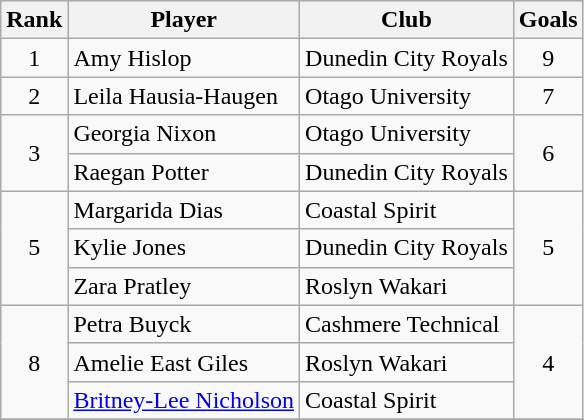<table class="wikitable" style="text-align:center">
<tr>
<th>Rank</th>
<th>Player</th>
<th>Club</th>
<th>Goals</th>
</tr>
<tr>
<td>1</td>
<td align=left>Amy Hislop</td>
<td align=left>Dunedin City Royals</td>
<td>9</td>
</tr>
<tr>
<td>2</td>
<td align=left>Leila Hausia-Haugen</td>
<td align=left>Otago University</td>
<td>7</td>
</tr>
<tr>
<td rowspan=2>3</td>
<td align=left>Georgia Nixon</td>
<td align=left>Otago University</td>
<td rowspan=2>6</td>
</tr>
<tr>
<td align=left>Raegan Potter</td>
<td align=left>Dunedin City Royals</td>
</tr>
<tr>
<td rowspan=3>5</td>
<td align=left>Margarida Dias</td>
<td align=left>Coastal Spirit</td>
<td rowspan=3>5</td>
</tr>
<tr>
<td align=left>Kylie Jones</td>
<td align=left>Dunedin City Royals</td>
</tr>
<tr>
<td align=left>Zara Pratley</td>
<td align=left>Roslyn Wakari</td>
</tr>
<tr>
<td rowspan=3>8</td>
<td align=left>Petra Buyck</td>
<td align=left>Cashmere Technical</td>
<td rowspan=3>4</td>
</tr>
<tr>
<td align=left>Amelie East Giles</td>
<td align=left>Roslyn Wakari</td>
</tr>
<tr>
<td align=left><a href='#'>Britney-Lee Nicholson</a></td>
<td align=left>Coastal Spirit</td>
</tr>
<tr>
</tr>
</table>
